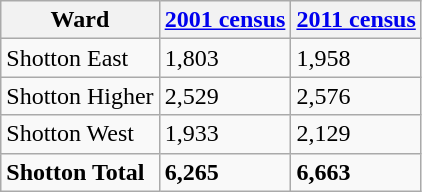<table class="wikitable">
<tr>
<th>Ward</th>
<th><a href='#'>2001 census</a></th>
<th><a href='#'>2011 census</a></th>
</tr>
<tr>
<td>Shotton East</td>
<td>1,803</td>
<td>1,958</td>
</tr>
<tr>
<td>Shotton Higher</td>
<td>2,529</td>
<td>2,576</td>
</tr>
<tr>
<td>Shotton West</td>
<td>1,933</td>
<td>2,129</td>
</tr>
<tr>
<td><strong>Shotton Total</strong></td>
<td><strong>6,265</strong></td>
<td><strong>6,663</strong></td>
</tr>
</table>
